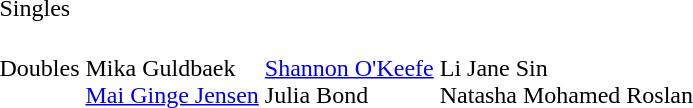<table>
<tr>
<td>Singles<br></td>
<td></td>
<td></td>
<td></td>
</tr>
<tr>
<td>Doubles<br></td>
<td> <br> Mika Guldbaek <br> <a href='#'>Mai Ginge Jensen</a></td>
<td> <br> <a href='#'>Shannon O'Keefe</a> <br> Julia Bond</td>
<td> <br> Li Jane Sin <br> Natasha Mohamed Roslan</td>
</tr>
</table>
